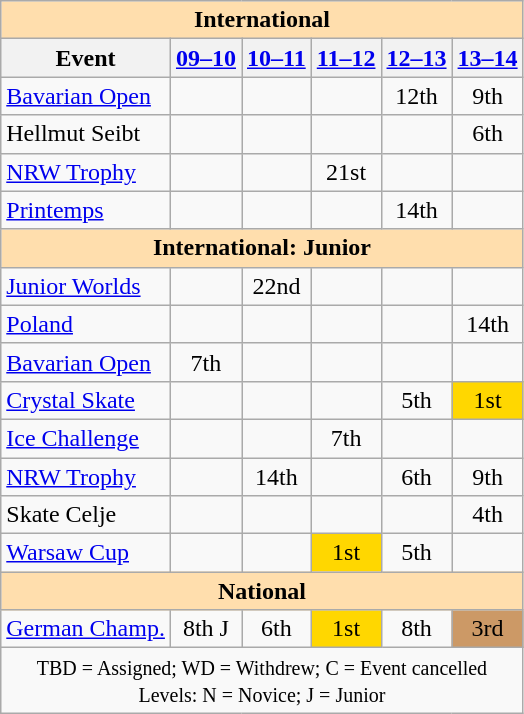<table class="wikitable" style="text-align:center">
<tr>
<th colspan="6" style="background-color: #ffdead; " align="center">International</th>
</tr>
<tr>
<th>Event</th>
<th><a href='#'>09–10</a></th>
<th><a href='#'>10–11</a></th>
<th><a href='#'>11–12</a></th>
<th><a href='#'>12–13</a></th>
<th><a href='#'>13–14</a></th>
</tr>
<tr>
<td align=left><a href='#'>Bavarian Open</a></td>
<td></td>
<td></td>
<td></td>
<td>12th</td>
<td>9th</td>
</tr>
<tr>
<td align=left>Hellmut Seibt</td>
<td></td>
<td></td>
<td></td>
<td></td>
<td>6th</td>
</tr>
<tr>
<td align=left><a href='#'>NRW Trophy</a></td>
<td></td>
<td></td>
<td>21st</td>
<td></td>
<td></td>
</tr>
<tr>
<td align=left><a href='#'>Printemps</a></td>
<td></td>
<td></td>
<td></td>
<td>14th</td>
<td></td>
</tr>
<tr>
<th colspan="6" style="background-color: #ffdead; " align="center">International: Junior</th>
</tr>
<tr>
<td align=left><a href='#'>Junior Worlds</a></td>
<td></td>
<td>22nd</td>
<td></td>
<td></td>
<td></td>
</tr>
<tr>
<td align=left> <a href='#'>Poland</a></td>
<td></td>
<td></td>
<td></td>
<td></td>
<td>14th</td>
</tr>
<tr>
<td align=left><a href='#'>Bavarian Open</a></td>
<td>7th</td>
<td></td>
<td></td>
<td></td>
<td></td>
</tr>
<tr>
<td align=left><a href='#'>Crystal Skate</a></td>
<td></td>
<td></td>
<td></td>
<td>5th</td>
<td bgcolor=gold>1st</td>
</tr>
<tr>
<td align=left><a href='#'>Ice Challenge</a></td>
<td></td>
<td></td>
<td>7th</td>
<td></td>
<td></td>
</tr>
<tr>
<td align=left><a href='#'>NRW Trophy</a></td>
<td></td>
<td>14th</td>
<td></td>
<td>6th</td>
<td>9th</td>
</tr>
<tr>
<td align=left>Skate Celje</td>
<td></td>
<td></td>
<td></td>
<td></td>
<td>4th</td>
</tr>
<tr>
<td align=left><a href='#'>Warsaw Cup</a></td>
<td></td>
<td></td>
<td bgcolor=gold>1st</td>
<td>5th</td>
<td></td>
</tr>
<tr>
<th colspan="6" style="background-color: #ffdead; " align="center">National</th>
</tr>
<tr>
<td align="left"><a href='#'>German Champ.</a></td>
<td>8th J</td>
<td>6th</td>
<td bgcolor="gold">1st</td>
<td>8th</td>
<td bgcolor="cc9966">3rd</td>
</tr>
<tr>
<td colspan="6" align="center"><small> TBD = Assigned; WD = Withdrew; C = Event cancelled <br> Levels: N = Novice; J = Junior </small></td>
</tr>
</table>
